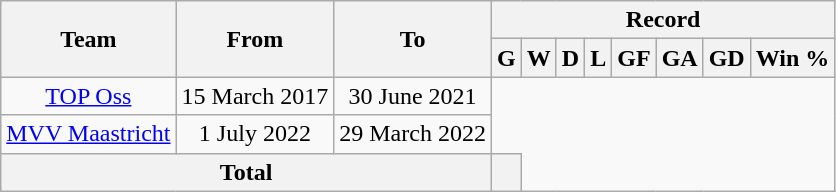<table class="wikitable" style="text-align: center">
<tr>
<th rowspan=2>Team</th>
<th rowspan=2>From</th>
<th rowspan=2>To</th>
<th colspan=8>Record</th>
</tr>
<tr>
<th>G</th>
<th>W</th>
<th>D</th>
<th>L</th>
<th>GF</th>
<th>GA</th>
<th>GD</th>
<th>Win %</th>
</tr>
<tr>
<td><a href='#'>TOP Oss</a></td>
<td>15 March 2017</td>
<td>30 June 2021<br></td>
</tr>
<tr>
<td><a href='#'>MVV Maastricht</a></td>
<td>1 July 2022</td>
<td>29 March 2022<br></td>
</tr>
<tr>
<th colspan="3">Total<br></th>
<th></th>
</tr>
</table>
